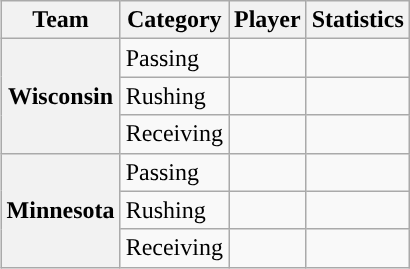<table class="wikitable" style="float:right">
<tr>
<th>Team</th>
<th>Category</th>
<th>Player</th>
<th>Statistics</th>
</tr>
<tr>
<th rowspan=3>Wisconsin</th>
<td>Passing</td>
<td></td>
<td></td>
</tr>
<tr>
<td>Rushing</td>
<td></td>
<td></td>
</tr>
<tr>
<td>Receiving</td>
<td></td>
<td></td>
</tr>
<tr>
<th rowspan=3>Minnesota</th>
<td>Passing</td>
<td></td>
<td></td>
</tr>
<tr>
<td>Rushing</td>
<td></td>
<td></td>
</tr>
<tr>
<td>Receiving</td>
<td></td>
<td></td>
</tr>
</table>
